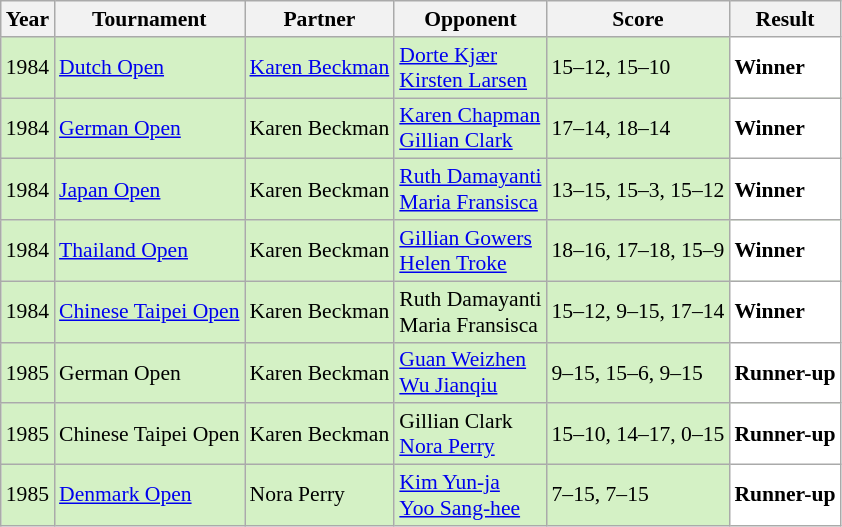<table class="sortable wikitable" style="font-size:90%;">
<tr>
<th>Year</th>
<th>Tournament</th>
<th>Partner</th>
<th>Opponent</th>
<th>Score</th>
<th>Result</th>
</tr>
<tr style="background:#D4F1C5">
<td align="center">1984</td>
<td align="left"><a href='#'>Dutch Open</a></td>
<td align="left"> <a href='#'>Karen Beckman</a></td>
<td align="left"> <a href='#'>Dorte Kjær</a><br> <a href='#'>Kirsten Larsen</a></td>
<td align="left">15–12, 15–10</td>
<td style="text-align:left; background:white"> <strong>Winner</strong></td>
</tr>
<tr style="background:#D4F1C5">
<td align="center">1984</td>
<td align="left"><a href='#'>German Open</a></td>
<td align="left"> Karen Beckman</td>
<td align="left"> <a href='#'>Karen Chapman</a><br> <a href='#'>Gillian Clark</a></td>
<td align="left">17–14, 18–14</td>
<td style="text-align:left; background:white"> <strong>Winner</strong></td>
</tr>
<tr style="background:#D4F1C5">
<td align="center">1984</td>
<td align="left"><a href='#'>Japan Open</a></td>
<td align="left"> Karen Beckman</td>
<td align="left"> <a href='#'>Ruth Damayanti</a><br> <a href='#'>Maria Fransisca</a></td>
<td align="left">13–15, 15–3, 15–12</td>
<td style="text-align:left; background:white"> <strong>Winner</strong></td>
</tr>
<tr style="background:#D4F1C5">
<td align="center">1984</td>
<td align="left"><a href='#'>Thailand Open</a></td>
<td align="left"> Karen Beckman</td>
<td align="left"> <a href='#'>Gillian Gowers</a><br> <a href='#'>Helen Troke</a></td>
<td align="left">18–16, 17–18, 15–9</td>
<td style="text-align:left; background:white"> <strong>Winner</strong></td>
</tr>
<tr style="background:#D4F1C5">
<td align="center">1984</td>
<td align="left"><a href='#'>Chinese Taipei Open</a></td>
<td align="left"> Karen Beckman</td>
<td align="left"> Ruth Damayanti<br> Maria Fransisca</td>
<td align="left">15–12, 9–15, 17–14</td>
<td style="text-align:left; background:white"> <strong>Winner</strong></td>
</tr>
<tr style="background:#D4F1C5">
<td align="center">1985</td>
<td align="left">German Open</td>
<td align="left"> Karen Beckman</td>
<td align="left"> <a href='#'>Guan Weizhen</a><br> <a href='#'>Wu Jianqiu</a></td>
<td align="left">9–15, 15–6, 9–15</td>
<td style="text-align:left; background:white"> <strong>Runner-up</strong></td>
</tr>
<tr style="background:#D4F1C5">
<td align="center">1985</td>
<td align="left">Chinese Taipei Open</td>
<td align="left"> Karen Beckman</td>
<td align="left"> Gillian Clark<br> <a href='#'>Nora Perry</a></td>
<td align="left">15–10, 14–17, 0–15</td>
<td style="text-align:left; background:white"> <strong>Runner-up</strong></td>
</tr>
<tr style="background:#D4F1C5">
<td align="center">1985</td>
<td align="left"><a href='#'>Denmark Open</a></td>
<td align="left"> Nora Perry</td>
<td align="left"> <a href='#'>Kim Yun-ja</a><br> <a href='#'>Yoo Sang-hee</a></td>
<td align="left">7–15, 7–15</td>
<td style="text-align:left; background:white"> <strong>Runner-up</strong></td>
</tr>
</table>
